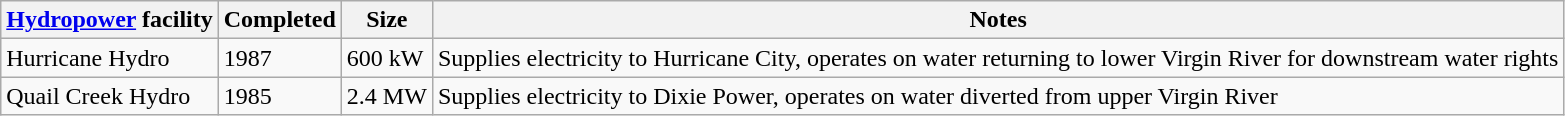<table class=wikitable>
<tr>
<th><a href='#'>Hydropower</a> facility</th>
<th>Completed</th>
<th>Size</th>
<th>Notes</th>
</tr>
<tr>
<td>Hurricane Hydro</td>
<td>1987</td>
<td>600 kW</td>
<td>Supplies electricity to Hurricane City, operates on water returning to lower Virgin River for downstream water rights</td>
</tr>
<tr>
<td>Quail Creek Hydro</td>
<td>1985</td>
<td>2.4 MW</td>
<td>Supplies electricity to Dixie Power, operates on water diverted from upper Virgin River</td>
</tr>
</table>
